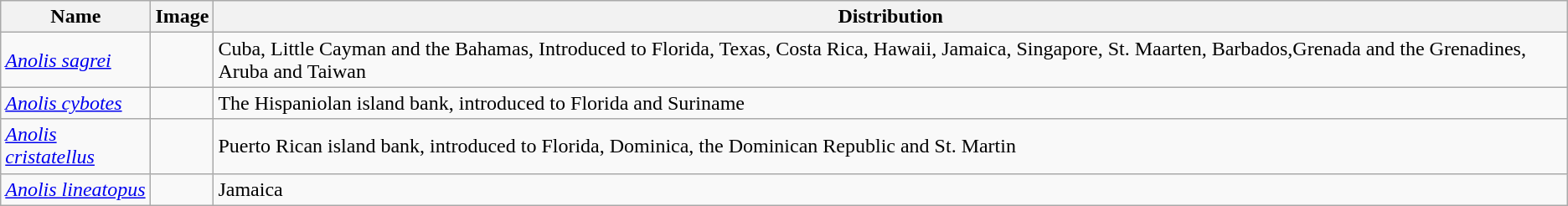<table class="wikitable">
<tr>
<th>Name</th>
<th>Image</th>
<th>Distribution</th>
</tr>
<tr>
<td><em><a href='#'>Anolis sagrei</a></em></td>
<td><br></td>
<td>Cuba, Little Cayman and the Bahamas, Introduced to Florida, Texas, Costa Rica, Hawaii, Jamaica, Singapore, St. Maarten, Barbados,Grenada and the Grenadines, Aruba and Taiwan</td>
</tr>
<tr>
<td><em><a href='#'>Anolis cybotes</a></em></td>
<td><br></td>
<td>The Hispaniolan island bank, introduced to Florida and Suriname</td>
</tr>
<tr>
<td><em><a href='#'>Anolis cristatellus</a></em></td>
<td></td>
<td>Puerto Rican island bank, introduced to Florida, Dominica, the Dominican Republic and St. Martin</td>
</tr>
<tr>
<td><em><a href='#'>Anolis lineatopus</a></em></td>
<td><br></td>
<td>Jamaica</td>
</tr>
</table>
